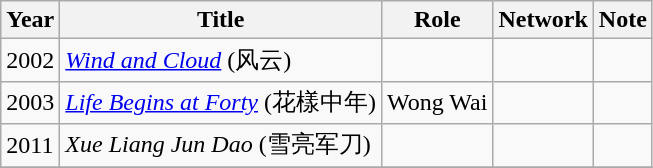<table class="wikitable sortable">
<tr>
<th>Year</th>
<th>Title</th>
<th>Role</th>
<th>Network</th>
<th>Note</th>
</tr>
<tr>
<td>2002</td>
<td><em><a href='#'>Wind and Cloud</a></em> (风云)</td>
<td></td>
<td></td>
<td></td>
</tr>
<tr>
<td>2003</td>
<td><em><a href='#'>Life Begins at Forty</a></em> (花樣中年)</td>
<td>Wong Wai</td>
<td></td>
<td></td>
</tr>
<tr>
<td>2011</td>
<td><em>Xue Liang Jun Dao</em> (雪亮军刀)</td>
<td></td>
<td></td>
<td></td>
</tr>
<tr>
</tr>
</table>
